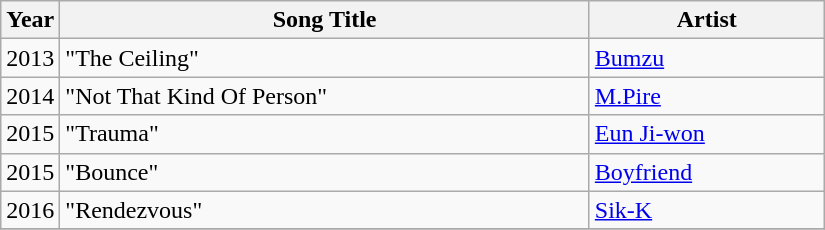<table class="wikitable" style="width:550px">
<tr>
<th width=10>Year</th>
<th>Song Title</th>
<th>Artist</th>
</tr>
<tr>
<td>2013</td>
<td>"The Ceiling"</td>
<td><a href='#'>Bumzu</a></td>
</tr>
<tr>
<td>2014</td>
<td>"Not That Kind Of Person"</td>
<td><a href='#'>M.Pire</a></td>
</tr>
<tr>
<td>2015</td>
<td>"Trauma"</td>
<td><a href='#'>Eun Ji-won</a></td>
</tr>
<tr>
<td>2015</td>
<td>"Bounce"</td>
<td><a href='#'>Boyfriend</a></td>
</tr>
<tr>
<td>2016</td>
<td ">"Rendezvous"</td>
<td><a href='#'>Sik-K</a></td>
</tr>
<tr>
</tr>
</table>
